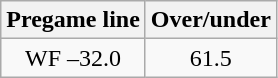<table class="wikitable">
<tr align="center">
<th style=>Pregame line</th>
<th style=>Over/under</th>
</tr>
<tr align="center">
<td>WF –32.0</td>
<td>61.5</td>
</tr>
</table>
